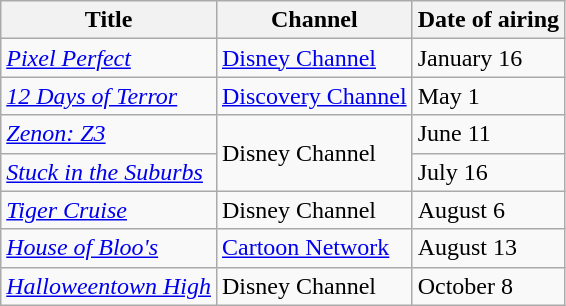<table class="wikitable sortable">
<tr>
<th>Title</th>
<th>Channel</th>
<th>Date of airing</th>
</tr>
<tr>
<td><em><a href='#'>Pixel Perfect</a></em></td>
<td><a href='#'>Disney Channel</a></td>
<td>January 16</td>
</tr>
<tr>
<td><em><a href='#'>12 Days of Terror</a></em></td>
<td><a href='#'>Discovery Channel</a></td>
<td>May 1</td>
</tr>
<tr>
<td><em><a href='#'>Zenon: Z3</a></em></td>
<td rowspan="2">Disney Channel</td>
<td>June 11</td>
</tr>
<tr>
<td><em><a href='#'>Stuck in the Suburbs</a></em></td>
<td>July 16</td>
</tr>
<tr>
<td><em><a href='#'>Tiger Cruise</a></em></td>
<td>Disney Channel</td>
<td>August 6</td>
</tr>
<tr>
<td><em><a href='#'>House of Bloo's</a></em></td>
<td><a href='#'>Cartoon Network</a></td>
<td>August 13</td>
</tr>
<tr>
<td><em><a href='#'>Halloweentown High</a></em></td>
<td>Disney Channel</td>
<td>October 8</td>
</tr>
</table>
